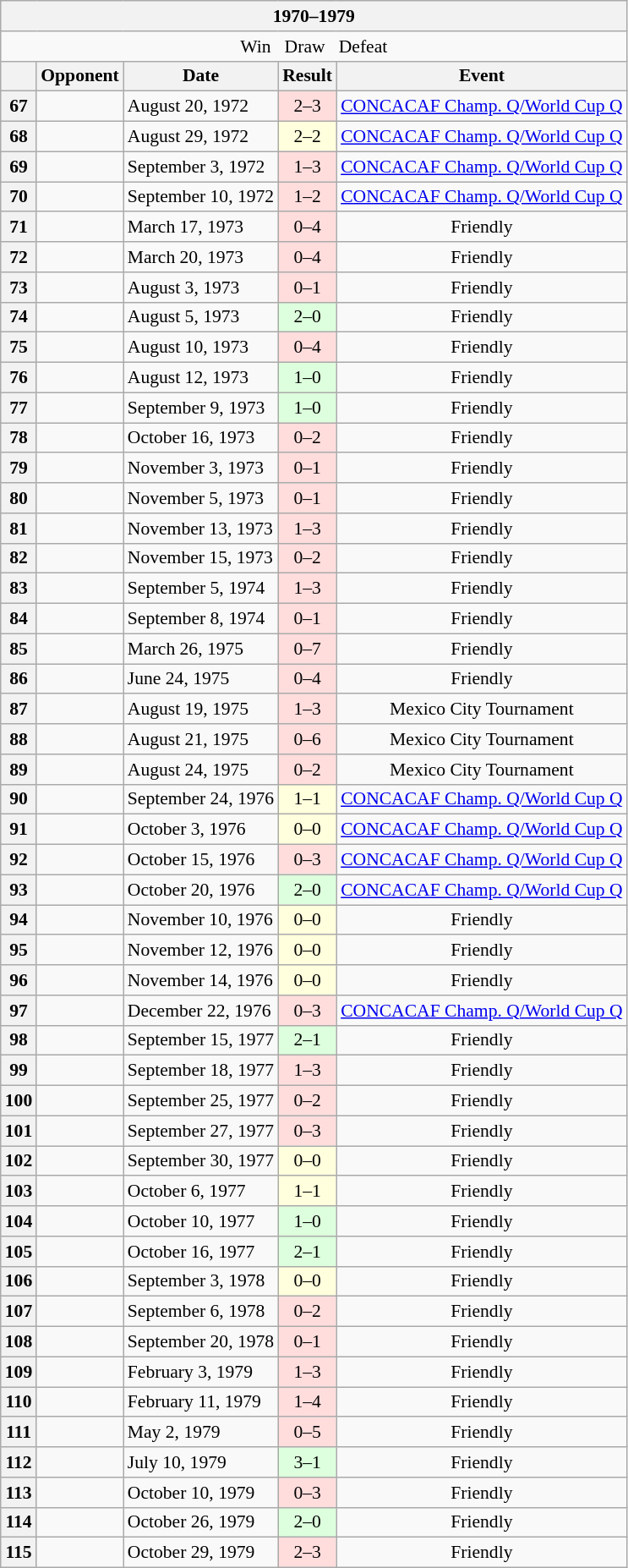<table class="wikitable collapsible collapsed" style="font-size: 90%">
<tr>
<th colspan="5" style="width:400px;">1970–1979</th>
</tr>
<tr>
<td style="text-align:center;" colspan="5"> Win   Draw   Defeat</td>
</tr>
<tr>
<th></th>
<th>Opponent</th>
<th>Date</th>
<th>Result</th>
<th>Event</th>
</tr>
<tr>
<th>67</th>
<td></td>
<td>August 20, 1972</td>
<td style="background:#fdd; text-align:center;">2–3</td>
<td style="text-align:center;"> <a href='#'>CONCACAF Champ. Q/World Cup Q</a></td>
</tr>
<tr>
<th>68</th>
<td></td>
<td>August 29, 1972</td>
<td style="background:#ffd; text-align:center;">2–2</td>
<td style="text-align:center;"> <a href='#'>CONCACAF Champ. Q/World Cup Q</a></td>
</tr>
<tr>
<th>69</th>
<td></td>
<td>September 3, 1972</td>
<td style="background:#fdd; text-align:center;">1–3</td>
<td style="text-align:center;"> <a href='#'>CONCACAF Champ. Q/World Cup Q</a></td>
</tr>
<tr>
<th>70</th>
<td></td>
<td>September 10, 1972</td>
<td style="background:#fdd; text-align:center;">1–2</td>
<td style="text-align:center;"> <a href='#'>CONCACAF Champ. Q/World Cup Q</a></td>
</tr>
<tr>
<th>71</th>
<td></td>
<td>March 17, 1973</td>
<td style="background:#fdd; text-align:center;">0–4</td>
<td style="text-align:center;"> Friendly</td>
</tr>
<tr>
<th>72</th>
<td></td>
<td>March 20, 1973</td>
<td style="background:#fdd; text-align:center;">0–4</td>
<td style="text-align:center;"> Friendly</td>
</tr>
<tr>
<th>73</th>
<td></td>
<td>August 3, 1973</td>
<td style="background:#fdd; text-align:center;">0–1</td>
<td style="text-align:center;"> Friendly</td>
</tr>
<tr>
<th>74</th>
<td></td>
<td>August 5, 1973</td>
<td style="background:#dfd; text-align:center;">2–0</td>
<td style="text-align:center;"> Friendly</td>
</tr>
<tr>
<th>75</th>
<td></td>
<td>August 10, 1973</td>
<td style="background:#fdd; text-align:center;">0–4</td>
<td style="text-align:center;"> Friendly</td>
</tr>
<tr>
<th>76</th>
<td></td>
<td>August 12, 1973</td>
<td style="background:#dfd; text-align:center;">1–0</td>
<td style="text-align:center;"> Friendly</td>
</tr>
<tr>
<th>77</th>
<td></td>
<td>September 9, 1973</td>
<td style="background:#dfd; text-align:center;">1–0</td>
<td style="text-align:center;"> Friendly</td>
</tr>
<tr>
<th>78</th>
<td></td>
<td>October 16, 1973</td>
<td style="background:#fdd; text-align:center;">0–2</td>
<td style="text-align:center;"> Friendly</td>
</tr>
<tr>
<th>79</th>
<td></td>
<td>November 3, 1973</td>
<td style="background:#fdd; text-align:center;">0–1</td>
<td style="text-align:center;"> Friendly</td>
</tr>
<tr>
<th>80</th>
<td></td>
<td>November 5, 1973</td>
<td style="background:#fdd; text-align:center;">0–1</td>
<td style="text-align:center;"> Friendly</td>
</tr>
<tr>
<th>81</th>
<td></td>
<td>November 13, 1973</td>
<td style="background:#fdd; text-align:center;">1–3</td>
<td style="text-align:center;"> Friendly</td>
</tr>
<tr>
<th>82</th>
<td></td>
<td>November 15, 1973</td>
<td style="background:#fdd; text-align:center;">0–2</td>
<td style="text-align:center;"> Friendly</td>
</tr>
<tr>
<th>83</th>
<td></td>
<td>September 5, 1974</td>
<td style="background:#fdd; text-align:center;">1–3</td>
<td style="text-align:center;"> Friendly</td>
</tr>
<tr>
<th>84</th>
<td></td>
<td>September 8, 1974</td>
<td style="background:#fdd; text-align:center;">0–1</td>
<td style="text-align:center;"> Friendly</td>
</tr>
<tr>
<th>85</th>
<td></td>
<td>March 26, 1975</td>
<td style="background:#fdd; text-align:center;">0–7</td>
<td style="text-align:center;"> Friendly</td>
</tr>
<tr>
<th>86</th>
<td></td>
<td>June 24, 1975</td>
<td style="background:#fdd; text-align:center;">0–4</td>
<td style="text-align:center;"> Friendly</td>
</tr>
<tr>
<th>87</th>
<td></td>
<td>August 19, 1975</td>
<td style="background:#fdd; text-align:center;">1–3</td>
<td style="text-align:center;"> Mexico City Tournament</td>
</tr>
<tr>
<th>88</th>
<td></td>
<td>August 21, 1975</td>
<td style="background:#fdd; text-align:center;">0–6</td>
<td style="text-align:center;"> Mexico City Tournament</td>
</tr>
<tr>
<th>89</th>
<td></td>
<td>August 24, 1975</td>
<td style="background:#fdd; text-align:center;">0–2</td>
<td style="text-align:center;"> Mexico City Tournament</td>
</tr>
<tr>
<th>90</th>
<td></td>
<td>September 24, 1976</td>
<td style="background:#ffd; text-align:center;">1–1</td>
<td style="text-align:center;"> <a href='#'>CONCACAF Champ. Q/World Cup Q</a></td>
</tr>
<tr>
<th>91</th>
<td></td>
<td>October 3, 1976</td>
<td style="background:#ffd; text-align:center;">0–0</td>
<td style="text-align:center;"> <a href='#'>CONCACAF Champ. Q/World Cup Q</a></td>
</tr>
<tr>
<th>92</th>
<td></td>
<td>October 15, 1976</td>
<td style="background:#fdd; text-align:center;">0–3</td>
<td style="text-align:center;"> <a href='#'>CONCACAF Champ. Q/World Cup Q</a></td>
</tr>
<tr>
<th>93</th>
<td></td>
<td>October 20, 1976</td>
<td style="background:#dfd; text-align:center;">2–0</td>
<td style="text-align:center;"> <a href='#'>CONCACAF Champ. Q/World Cup Q</a></td>
</tr>
<tr>
<th>94</th>
<td></td>
<td>November 10, 1976</td>
<td style="background:#ffd; text-align:center;">0–0</td>
<td style="text-align:center;"> Friendly</td>
</tr>
<tr>
<th>95</th>
<td></td>
<td>November 12, 1976</td>
<td style="background:#ffd; text-align:center;">0–0</td>
<td style="text-align:center;"> Friendly</td>
</tr>
<tr>
<th>96</th>
<td></td>
<td>November 14, 1976</td>
<td style="background:#ffd; text-align:center;">0–0</td>
<td style="text-align:center;"> Friendly</td>
</tr>
<tr>
<th>97</th>
<td></td>
<td>December 22, 1976</td>
<td style="background:#fdd; text-align:center;">0–3</td>
<td style="text-align:center;"> <a href='#'>CONCACAF Champ. Q/World Cup Q</a></td>
</tr>
<tr>
<th>98</th>
<td></td>
<td>September 15, 1977</td>
<td style="background:#dfd; text-align:center;">2–1</td>
<td style="text-align:center;"> Friendly</td>
</tr>
<tr>
<th>99</th>
<td></td>
<td>September 18, 1977</td>
<td style="background:#fdd; text-align:center;">1–3</td>
<td style="text-align:center;"> Friendly</td>
</tr>
<tr>
<th>100</th>
<td></td>
<td>September 25, 1977</td>
<td style="background:#fdd; text-align:center;">0–2</td>
<td style="text-align:center;"> Friendly</td>
</tr>
<tr>
<th>101</th>
<td></td>
<td>September 27, 1977</td>
<td style="background:#fdd; text-align:center;">0–3</td>
<td style="text-align:center;"> Friendly</td>
</tr>
<tr>
<th>102</th>
<td></td>
<td>September 30, 1977</td>
<td style="background:#ffd; text-align:center;">0–0</td>
<td style="text-align:center;"> Friendly</td>
</tr>
<tr>
<th>103</th>
<td></td>
<td>October 6, 1977</td>
<td style="background:#ffd; text-align:center;">1–1</td>
<td style="text-align:center;"> Friendly</td>
</tr>
<tr>
<th>104</th>
<td></td>
<td>October 10, 1977</td>
<td style="background:#dfd; text-align:center;">1–0</td>
<td style="text-align:center;"> Friendly</td>
</tr>
<tr>
<th>105</th>
<td></td>
<td>October 16, 1977</td>
<td style="background:#dfd; text-align:center;">2–1</td>
<td style="text-align:center;"> Friendly</td>
</tr>
<tr>
<th>106</th>
<td></td>
<td>September 3, 1978</td>
<td style="background:#ffd; text-align:center;">0–0</td>
<td style="text-align:center;"> Friendly</td>
</tr>
<tr>
<th>107</th>
<td></td>
<td>September 6, 1978</td>
<td style="background:#fdd; text-align:center;">0–2</td>
<td style="text-align:center;"> Friendly</td>
</tr>
<tr>
<th>108</th>
<td></td>
<td>September 20, 1978</td>
<td style="background:#fdd; text-align:center;">0–1</td>
<td style="text-align:center;"> Friendly</td>
</tr>
<tr>
<th>109</th>
<td></td>
<td>February 3, 1979</td>
<td style="background:#fdd; text-align:center;">1–3</td>
<td style="text-align:center;"> Friendly</td>
</tr>
<tr>
<th>110</th>
<td></td>
<td>February 11, 1979</td>
<td style="background:#fdd; text-align:center;">1–4</td>
<td style="text-align:center;"> Friendly</td>
</tr>
<tr>
<th>111</th>
<td></td>
<td>May 2, 1979</td>
<td style="background:#fdd; text-align:center;">0–5</td>
<td style="text-align:center;"> Friendly</td>
</tr>
<tr>
<th>112</th>
<td></td>
<td>July 10, 1979</td>
<td style="background:#dfd; text-align:center;">3–1</td>
<td style="text-align:center;"> Friendly</td>
</tr>
<tr>
<th>113</th>
<td></td>
<td>October 10, 1979</td>
<td style="background:#fdd; text-align:center;">0–3</td>
<td style="text-align:center;"> Friendly</td>
</tr>
<tr>
<th>114</th>
<td></td>
<td>October 26, 1979</td>
<td style="background:#dfd; text-align:center;">2–0</td>
<td style="text-align:center;"> Friendly</td>
</tr>
<tr>
<th>115</th>
<td></td>
<td>October 29, 1979</td>
<td style="background:#fdd; text-align:center;">2–3</td>
<td style="text-align:center;"> Friendly</td>
</tr>
</table>
